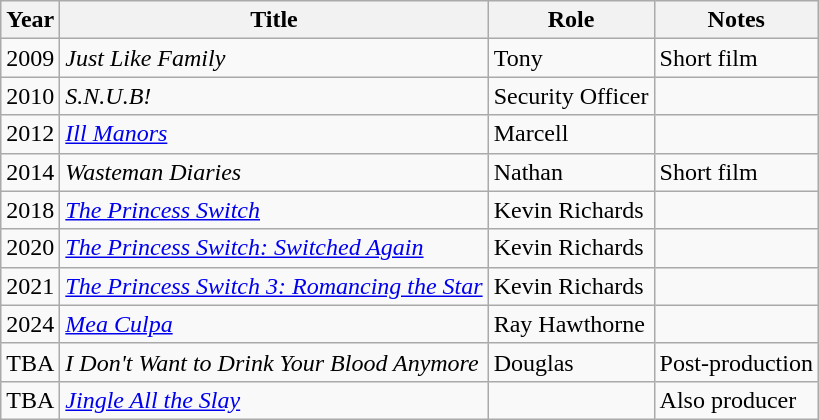<table class="wikitable sortable">
<tr>
<th>Year</th>
<th>Title</th>
<th>Role</th>
<th class="unsortable">Notes</th>
</tr>
<tr>
<td>2009</td>
<td><em>Just Like Family</em></td>
<td>Tony</td>
<td>Short film</td>
</tr>
<tr>
<td>2010</td>
<td><em>S.N.U.B!</em></td>
<td>Security Officer</td>
<td></td>
</tr>
<tr>
<td>2012</td>
<td><em><a href='#'>Ill Manors</a></em></td>
<td>Marcell</td>
<td></td>
</tr>
<tr>
<td>2014</td>
<td><em>Wasteman Diaries</em></td>
<td>Nathan</td>
<td>Short film</td>
</tr>
<tr>
<td>2018</td>
<td><em><a href='#'>The Princess Switch</a></em></td>
<td>Kevin Richards</td>
<td></td>
</tr>
<tr>
<td>2020</td>
<td><em><a href='#'>The Princess Switch: Switched Again</a></em></td>
<td>Kevin Richards</td>
<td></td>
</tr>
<tr>
<td>2021</td>
<td><em><a href='#'>The Princess Switch 3: Romancing the Star</a></em></td>
<td>Kevin Richards</td>
<td></td>
</tr>
<tr>
<td>2024</td>
<td><em><a href='#'>Mea Culpa</a></em></td>
<td>Ray Hawthorne</td>
<td></td>
</tr>
<tr>
<td>TBA</td>
<td><em>I Don't Want to Drink Your Blood Anymore</em></td>
<td>Douglas</td>
<td>Post-production</td>
</tr>
<tr>
<td>TBA</td>
<td><em><a href='#'>Jingle All the Slay</a></em></td>
<td></td>
<td>Also producer</td>
</tr>
</table>
